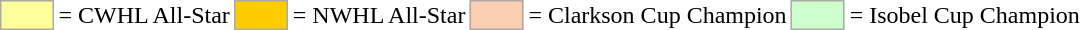<table>
<tr>
<td style="background-color:#FFFF99; border:1px solid #aaaaaa; width:2em;"></td>
<td>= CWHL All-Star</td>
<td style="background-color:#FFCC00; border:1px solid #aaaaaa; width:2em;"></td>
<td>= NWHL All-Star</td>
<td style="background-color:#FBCEB1; border:1px solid #aaaaaa; width:2em;"></td>
<td>= Clarkson Cup Champion</td>
<td style="background-color:#CCFFCC; border:1px solid #aaaaaa; width:2em;"></td>
<td>= Isobel Cup Champion</td>
</tr>
</table>
